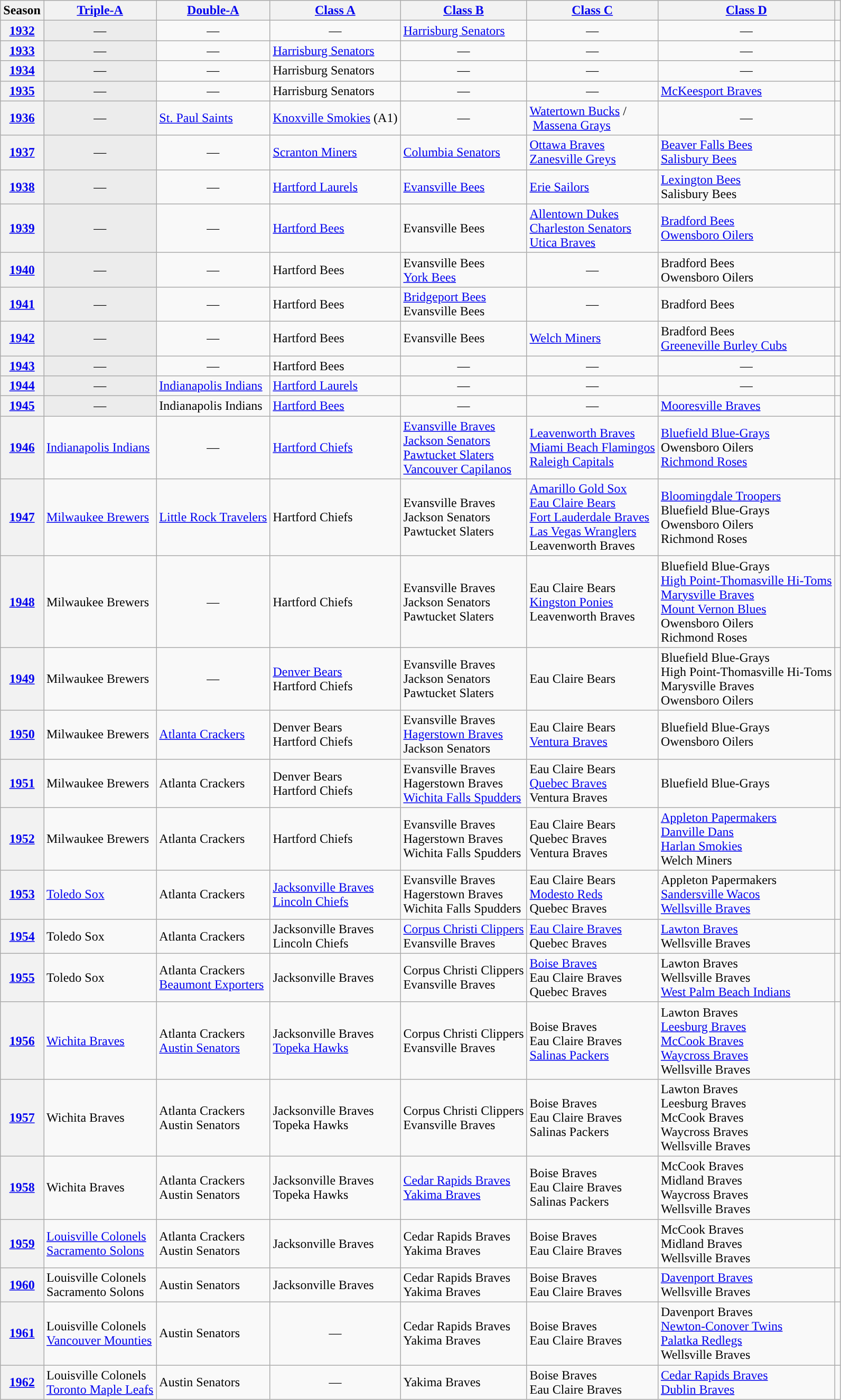<table class="wikitable plainrowheaders">
<tr>
<th scope="col">Season</th>
<th scope="col"><a href='#'><span>Triple-A</span></a></th>
<th scope="col"><a href='#'><span>Double-A</span></a></th>
<th scope="col"><a href='#'><span>Class A</span></a></th>
<th scope="col"><a href='#'><span>Class B</span></a></th>
<th scope="col"><a href='#'><span>Class C</span></a></th>
<th scope="col"><a href='#'><span>Class D</span></a></th>
<th scope="col"></th>
</tr>
<tr>
<th scope="row" style="text-align:center"><a href='#'>1932</a></th>
<td style="background:#ececec" align="center">—</td>
<td align="center">—</td>
<td align="center">—</td>
<td><a href='#'>Harrisburg Senators</a></td>
<td align="center">—</td>
<td align="center">—</td>
<td align="center"></td>
</tr>
<tr>
<th scope="row" style="text-align:center"><a href='#'>1933</a></th>
<td style="background:#ececec" align="center">—</td>
<td align="center">—</td>
<td><a href='#'>Harrisburg Senators</a></td>
<td align="center">—</td>
<td align="center">—</td>
<td align="center">—</td>
<td align="center"></td>
</tr>
<tr>
<th scope="row" style="text-align:center"><a href='#'>1934</a></th>
<td style="background:#ececec" align="center">—</td>
<td align="center">—</td>
<td>Harrisburg Senators</td>
<td align="center">—</td>
<td align="center">—</td>
<td align="center">—</td>
<td align="center"></td>
</tr>
<tr>
<th scope="row" style="text-align:center"><a href='#'>1935</a></th>
<td style="background:#ececec" align="center">—</td>
<td align="center">—</td>
<td>Harrisburg Senators</td>
<td align="center">—</td>
<td align="center">—</td>
<td><a href='#'>McKeesport Braves</a></td>
<td align="center"></td>
</tr>
<tr>
<th scope="row" style="text-align:center"><a href='#'>1936</a></th>
<td style="background:#ececec" align="center">—</td>
<td><a href='#'>St. Paul Saints</a></td>
<td><a href='#'>Knoxville Smokies</a> (A1)</td>
<td align="center">—</td>
<td><a href='#'>Watertown Bucks</a> /<br> <a href='#'>Massena Grays</a></td>
<td align="center">—</td>
<td align="center"></td>
</tr>
<tr>
<th scope="row" style="text-align:center"><a href='#'>1937</a></th>
<td style="background:#ececec" align="center">—</td>
<td align="center">—</td>
<td><a href='#'>Scranton Miners</a></td>
<td><a href='#'>Columbia Senators</a></td>
<td><a href='#'>Ottawa Braves</a><br><a href='#'>Zanesville Greys</a></td>
<td><a href='#'>Beaver Falls Bees</a><br><a href='#'>Salisbury Bees</a></td>
<td align="center"></td>
</tr>
<tr>
<th scope="row" style="text-align:center"><a href='#'>1938</a></th>
<td style="background:#ececec" align="center">—</td>
<td align="center">—</td>
<td><a href='#'>Hartford Laurels</a></td>
<td><a href='#'>Evansville Bees</a></td>
<td><a href='#'>Erie Sailors</a></td>
<td><a href='#'>Lexington Bees</a><br>Salisbury Bees</td>
<td align="center"></td>
</tr>
<tr>
<th scope="row" style="text-align:center"><a href='#'>1939</a></th>
<td style="background:#ececec" align="center">—</td>
<td align="center">—</td>
<td><a href='#'>Hartford Bees</a></td>
<td>Evansville Bees</td>
<td><a href='#'>Allentown Dukes</a><br><a href='#'>Charleston Senators</a><br><a href='#'>Utica Braves</a></td>
<td><a href='#'>Bradford Bees</a><br><a href='#'>Owensboro Oilers</a></td>
<td align="center"></td>
</tr>
<tr>
<th scope="row" style="text-align:center"><a href='#'>1940</a></th>
<td style="background:#ececec" align="center">—</td>
<td align="center">—</td>
<td>Hartford Bees</td>
<td>Evansville Bees<br><a href='#'>York Bees</a></td>
<td align="center">—</td>
<td>Bradford Bees<br>Owensboro Oilers</td>
<td align="center"></td>
</tr>
<tr>
<th scope="row" style="text-align:center"><a href='#'>1941</a></th>
<td style="background:#ececec" align="center">—</td>
<td align="center">—</td>
<td>Hartford Bees</td>
<td><a href='#'>Bridgeport Bees</a><br>Evansville Bees</td>
<td align="center">—</td>
<td>Bradford Bees</td>
<td align="center"></td>
</tr>
<tr>
<th scope="row" style="text-align:center"><a href='#'>1942</a></th>
<td style="background:#ececec" align="center">—</td>
<td align="center">—</td>
<td>Hartford Bees</td>
<td>Evansville Bees</td>
<td><a href='#'>Welch Miners</a></td>
<td>Bradford Bees<br><a href='#'>Greeneville Burley Cubs</a></td>
<td align="center"></td>
</tr>
<tr>
<th scope="row" style="text-align:center"><a href='#'>1943</a></th>
<td style="background:#ececec" align="center">—</td>
<td align="center">—</td>
<td>Hartford Bees</td>
<td align="center">—</td>
<td align="center">—</td>
<td align="center">—</td>
<td align="center"></td>
</tr>
<tr>
<th scope="row" style="text-align:center"><a href='#'>1944</a></th>
<td style="background:#ececec" align="center">—</td>
<td><a href='#'>Indianapolis Indians</a></td>
<td><a href='#'>Hartford Laurels</a></td>
<td align="center">—</td>
<td align="center">—</td>
<td align="center">—</td>
<td align="center"></td>
</tr>
<tr>
<th scope="row" style="text-align:center"><a href='#'>1945</a></th>
<td style="background:#ececec" align="center">—</td>
<td>Indianapolis Indians</td>
<td><a href='#'>Hartford Bees</a></td>
<td align="center">—</td>
<td align="center">—</td>
<td><a href='#'>Mooresville Braves</a></td>
<td align="center"></td>
</tr>
<tr>
<th scope="row" style="text-align:center"><a href='#'>1946</a></th>
<td><a href='#'>Indianapolis Indians</a></td>
<td align="center">—</td>
<td><a href='#'>Hartford Chiefs</a></td>
<td><a href='#'>Evansville Braves</a><br><a href='#'>Jackson Senators</a><br><a href='#'>Pawtucket Slaters</a><br><a href='#'>Vancouver Capilanos</a></td>
<td><a href='#'>Leavenworth Braves</a><br><a href='#'>Miami Beach Flamingos</a><br><a href='#'>Raleigh Capitals</a></td>
<td><a href='#'>Bluefield Blue-Grays</a><br>Owensboro Oilers<br><a href='#'>Richmond Roses</a></td>
<td align="center"></td>
</tr>
<tr>
<th scope="row" style="text-align:center"><a href='#'>1947</a></th>
<td><a href='#'>Milwaukee Brewers</a></td>
<td><a href='#'>Little Rock Travelers</a></td>
<td>Hartford Chiefs</td>
<td>Evansville Braves<br>Jackson Senators<br>Pawtucket Slaters</td>
<td><a href='#'>Amarillo Gold Sox</a><br><a href='#'>Eau Claire Bears</a><br><a href='#'>Fort Lauderdale Braves</a><br><a href='#'>Las Vegas Wranglers</a><br>Leavenworth Braves</td>
<td><a href='#'>Bloomingdale Troopers</a><br>Bluefield Blue-Grays<br>Owensboro Oilers<br>Richmond Roses</td>
<td align="center"></td>
</tr>
<tr>
<th scope="row" style="text-align:center"><a href='#'>1948</a></th>
<td>Milwaukee Brewers</td>
<td align="center">—</td>
<td>Hartford Chiefs</td>
<td>Evansville Braves<br>Jackson Senators<br>Pawtucket Slaters</td>
<td>Eau Claire Bears<br><a href='#'>Kingston Ponies</a><br>Leavenworth Braves</td>
<td>Bluefield Blue-Grays<br><a href='#'>High Point-Thomasville Hi-Toms</a><br><a href='#'>Marysville Braves</a><br><a href='#'>Mount Vernon Blues</a><br>Owensboro Oilers<br>Richmond Roses</td>
<td align="center"></td>
</tr>
<tr>
<th scope="row" style="text-align:center"><a href='#'>1949</a></th>
<td>Milwaukee Brewers</td>
<td align="center">—</td>
<td><a href='#'>Denver Bears</a><br>Hartford Chiefs</td>
<td>Evansville Braves<br>Jackson Senators<br>Pawtucket Slaters</td>
<td>Eau Claire Bears</td>
<td>Bluefield Blue-Grays<br>High Point-Thomasville Hi-Toms<br>Marysville Braves<br>Owensboro Oilers</td>
<td align="center"></td>
</tr>
<tr>
<th scope="row" style="text-align:center"><a href='#'>1950</a></th>
<td>Milwaukee Brewers</td>
<td><a href='#'>Atlanta Crackers</a></td>
<td>Denver Bears<br>Hartford Chiefs</td>
<td>Evansville Braves<br><a href='#'>Hagerstown Braves</a><br>Jackson Senators</td>
<td>Eau Claire Bears<br><a href='#'>Ventura Braves</a></td>
<td>Bluefield Blue-Grays<br>Owensboro Oilers</td>
<td align="center"></td>
</tr>
<tr>
<th scope="row" style="text-align:center"><a href='#'>1951</a></th>
<td>Milwaukee Brewers</td>
<td>Atlanta Crackers</td>
<td>Denver Bears<br>Hartford Chiefs</td>
<td>Evansville Braves<br>Hagerstown Braves<br><a href='#'>Wichita Falls Spudders</a></td>
<td>Eau Claire Bears<br><a href='#'>Quebec Braves</a><br>Ventura Braves</td>
<td>Bluefield Blue-Grays</td>
<td align="center"></td>
</tr>
<tr>
<th scope="row" style="text-align:center"><a href='#'>1952</a></th>
<td>Milwaukee Brewers</td>
<td>Atlanta Crackers</td>
<td>Hartford Chiefs</td>
<td>Evansville Braves<br>Hagerstown Braves<br>Wichita Falls Spudders</td>
<td>Eau Claire Bears<br>Quebec Braves<br>Ventura Braves</td>
<td><a href='#'>Appleton Papermakers</a><br><a href='#'>Danville Dans</a><br><a href='#'>Harlan Smokies</a><br>Welch Miners</td>
<td align="center"></td>
</tr>
<tr>
<th scope="row" style="text-align:center"><a href='#'>1953</a></th>
<td><a href='#'>Toledo Sox</a></td>
<td>Atlanta Crackers</td>
<td><a href='#'>Jacksonville Braves</a><br><a href='#'>Lincoln Chiefs</a></td>
<td>Evansville Braves<br>Hagerstown Braves<br>Wichita Falls Spudders</td>
<td>Eau Claire Bears<br><a href='#'>Modesto Reds</a><br>Quebec Braves</td>
<td>Appleton Papermakers<br><a href='#'>Sandersville Wacos</a><br><a href='#'>Wellsville Braves</a></td>
<td align="center"></td>
</tr>
<tr>
<th scope="row" style="text-align:center"><a href='#'>1954</a></th>
<td>Toledo Sox</td>
<td>Atlanta Crackers</td>
<td>Jacksonville Braves<br>Lincoln Chiefs</td>
<td><a href='#'>Corpus Christi Clippers</a><br>Evansville Braves</td>
<td><a href='#'>Eau Claire Braves</a><br>Quebec Braves</td>
<td><a href='#'>Lawton Braves</a><br>Wellsville Braves</td>
<td align="center"></td>
</tr>
<tr>
<th scope="row" style="text-align:center"><a href='#'>1955</a></th>
<td>Toledo Sox</td>
<td>Atlanta Crackers<br><a href='#'>Beaumont Exporters</a></td>
<td>Jacksonville Braves</td>
<td>Corpus Christi Clippers<br>Evansville Braves</td>
<td><a href='#'>Boise Braves</a><br>Eau Claire Braves<br>Quebec Braves</td>
<td>Lawton Braves<br>Wellsville Braves<br><a href='#'>West Palm Beach Indians</a></td>
<td align="center"></td>
</tr>
<tr>
<th scope="row" style="text-align:center"><a href='#'>1956</a></th>
<td><a href='#'>Wichita Braves</a></td>
<td>Atlanta Crackers<br><a href='#'>Austin Senators</a></td>
<td>Jacksonville Braves<br><a href='#'>Topeka Hawks</a></td>
<td>Corpus Christi Clippers<br>Evansville Braves</td>
<td>Boise Braves<br>Eau Claire Braves<br><a href='#'>Salinas Packers</a></td>
<td>Lawton Braves<br><a href='#'>Leesburg Braves</a><br><a href='#'>McCook Braves</a><br><a href='#'>Waycross Braves</a><br>Wellsville Braves</td>
<td align="center"></td>
</tr>
<tr>
<th scope="row" style="text-align:center"><a href='#'>1957</a></th>
<td>Wichita Braves</td>
<td>Atlanta Crackers<br>Austin Senators</td>
<td>Jacksonville Braves<br>Topeka Hawks</td>
<td>Corpus Christi Clippers<br>Evansville Braves</td>
<td>Boise Braves<br>Eau Claire Braves<br>Salinas Packers</td>
<td>Lawton Braves<br>Leesburg Braves<br>McCook Braves<br>Waycross Braves<br>Wellsville Braves</td>
<td align="center"></td>
</tr>
<tr>
<th scope="row" style="text-align:center"><a href='#'>1958</a></th>
<td>Wichita Braves</td>
<td>Atlanta Crackers<br>Austin Senators</td>
<td>Jacksonville Braves<br>Topeka Hawks</td>
<td><a href='#'>Cedar Rapids Braves</a><br><a href='#'>Yakima Braves</a></td>
<td>Boise Braves<br>Eau Claire Braves<br>Salinas Packers</td>
<td>McCook Braves<br>Midland Braves<br>Waycross Braves<br>Wellsville Braves</td>
<td align="center"></td>
</tr>
<tr>
<th scope="row" style="text-align:center"><a href='#'>1959</a></th>
<td><a href='#'>Louisville Colonels</a><br><a href='#'>Sacramento Solons</a></td>
<td>Atlanta Crackers<br>Austin Senators</td>
<td>Jacksonville Braves</td>
<td>Cedar Rapids Braves<br>Yakima Braves</td>
<td>Boise Braves<br>Eau Claire Braves</td>
<td>McCook Braves<br>Midland Braves<br>Wellsville Braves</td>
<td align="center"></td>
</tr>
<tr>
<th scope="row" style="text-align:center"><a href='#'>1960</a></th>
<td>Louisville Colonels<br>Sacramento Solons</td>
<td>Austin Senators</td>
<td>Jacksonville Braves</td>
<td>Cedar Rapids Braves<br>Yakima Braves</td>
<td>Boise Braves<br>Eau Claire Braves</td>
<td><a href='#'>Davenport Braves</a><br>Wellsville Braves</td>
<td align="center"></td>
</tr>
<tr>
<th scope="row" style="text-align:center"><a href='#'>1961</a></th>
<td>Louisville Colonels<br><a href='#'>Vancouver Mounties</a></td>
<td>Austin Senators</td>
<td align="center">—</td>
<td>Cedar Rapids Braves<br>Yakima Braves</td>
<td>Boise Braves<br>Eau Claire Braves</td>
<td>Davenport Braves<br><a href='#'>Newton-Conover Twins</a><br><a href='#'>Palatka Redlegs</a><br>Wellsville Braves</td>
<td align="center"></td>
</tr>
<tr>
<th scope="row" style="text-align:center"><a href='#'>1962</a></th>
<td>Louisville Colonels<br><a href='#'>Toronto Maple Leafs</a></td>
<td>Austin Senators</td>
<td align="center">—</td>
<td>Yakima Braves</td>
<td>Boise Braves<br>Eau Claire Braves</td>
<td><a href='#'>Cedar Rapids Braves</a><br><a href='#'>Dublin Braves</a></td>
<td align="center"></td>
</tr>
</table>
